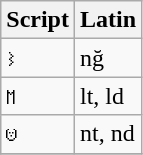<table class="wikitable">
<tr>
<th>Script</th>
<th>Latin</th>
</tr>
<tr>
<td>𐰨‎‎</td>
<td>nğ</td>
</tr>
<tr>
<td>𐰡‎</td>
<td>lt, ld</td>
</tr>
<tr>
<td>𐰦‎‎</td>
<td>nt, nd</td>
</tr>
<tr>
</tr>
</table>
